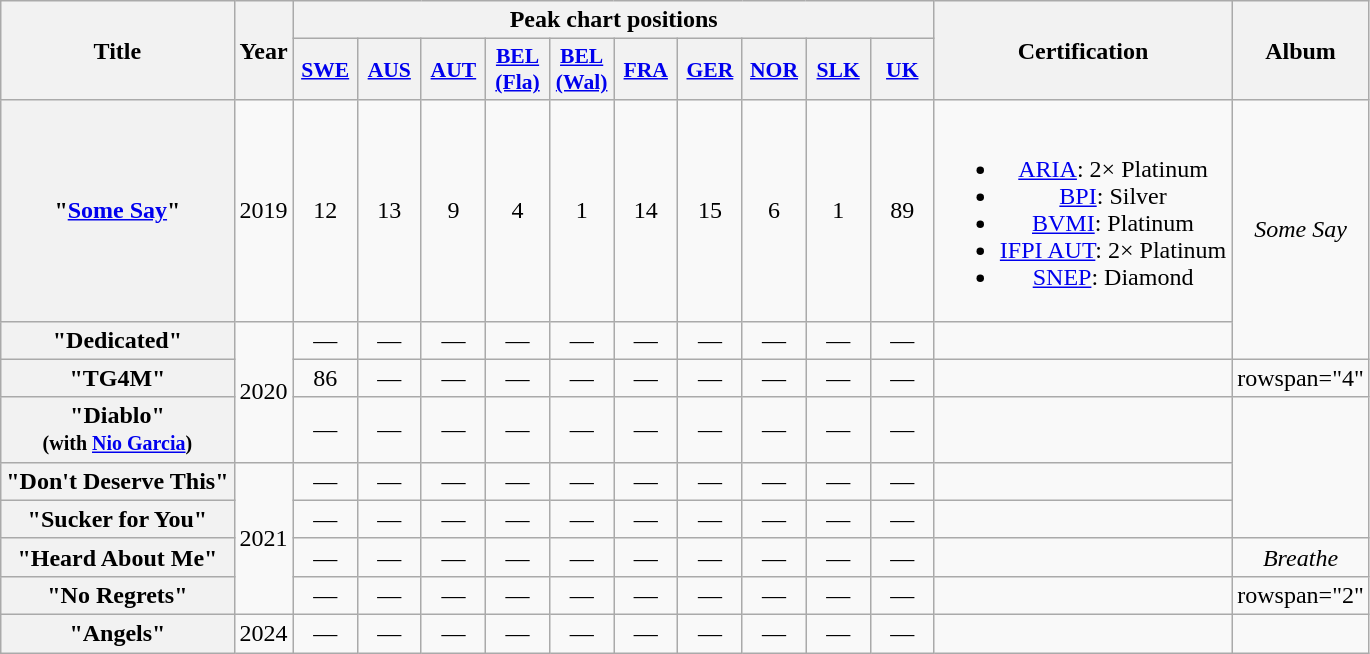<table class="wikitable plainrowheaders" style="text-align:center;">
<tr>
<th scope="col" rowspan="2">Title</th>
<th scope="col" rowspan="2">Year</th>
<th scope="col" colspan="10">Peak chart positions</th>
<th scope="col" rowspan="2">Certification</th>
<th scope="col" rowspan="2">Album</th>
</tr>
<tr>
<th scope="col" style="width:2.5em;font-size:90%;"><a href='#'>SWE</a><br></th>
<th scope="col" style="width:2.5em;font-size:90%;"><a href='#'>AUS</a><br></th>
<th scope="col" style="width:2.5em;font-size:90%;"><a href='#'>AUT</a><br></th>
<th scope="col" style="width:2.5em;font-size:90%;"><a href='#'>BEL<br>(Fla)</a><br></th>
<th scope="col" style="width:2.5em;font-size:90%;"><a href='#'>BEL<br>(Wal)</a><br></th>
<th scope="col" style="width:2.5em;font-size:90%;"><a href='#'>FRA</a><br></th>
<th scope="col" style="width:2.5em;font-size:90%;"><a href='#'>GER</a><br></th>
<th scope="col" style="width:2.5em;font-size:90%;"><a href='#'>NOR</a><br></th>
<th scope="col" style="width:2.5em;font-size:90%;"><a href='#'>SLK</a><br></th>
<th scope="col" style="width:2.5em;font-size:90%;"><a href='#'>UK</a><br></th>
</tr>
<tr>
<th scope="row">"<a href='#'>Some Say</a>"</th>
<td>2019</td>
<td>12</td>
<td>13</td>
<td>9</td>
<td>4</td>
<td>1</td>
<td>14</td>
<td>15</td>
<td>6</td>
<td>1</td>
<td>89</td>
<td><br><ul><li><a href='#'>ARIA</a>: 2× Platinum</li><li><a href='#'>BPI</a>: Silver</li><li><a href='#'>BVMI</a>: Platinum</li><li><a href='#'>IFPI AUT</a>: 2× Platinum</li><li><a href='#'>SNEP</a>: Diamond</li></ul></td>
<td rowspan="2"><em>Some Say</em></td>
</tr>
<tr>
<th scope="row">"Dedicated"</th>
<td rowspan="3">2020</td>
<td>—</td>
<td>—</td>
<td>—</td>
<td>—</td>
<td>—</td>
<td>—</td>
<td>—</td>
<td>—</td>
<td>—</td>
<td>—</td>
<td></td>
</tr>
<tr>
<th scope="row">"TG4M"</th>
<td>86</td>
<td>—</td>
<td>—</td>
<td>—</td>
<td>—</td>
<td>—</td>
<td>—</td>
<td>—</td>
<td>—</td>
<td>—</td>
<td></td>
<td>rowspan="4" </td>
</tr>
<tr>
<th scope="row">"Diablo"<br><small>(with <a href='#'>Nio Garcia</a>)</small></th>
<td>—</td>
<td>—</td>
<td>—</td>
<td>—</td>
<td>—</td>
<td>—</td>
<td>—</td>
<td>—</td>
<td>—</td>
<td>—</td>
<td></td>
</tr>
<tr>
<th scope="row">"Don't Deserve This"<br></th>
<td rowspan="4">2021</td>
<td>—</td>
<td>—</td>
<td>—</td>
<td>—</td>
<td>—</td>
<td>—</td>
<td>—</td>
<td>—</td>
<td>—</td>
<td>—</td>
<td></td>
</tr>
<tr>
<th scope="row">"Sucker for You"</th>
<td>—</td>
<td>—</td>
<td>—</td>
<td>—</td>
<td>—</td>
<td>—</td>
<td>—</td>
<td>—</td>
<td>—</td>
<td>—</td>
<td></td>
</tr>
<tr>
<th scope="row">"Heard About Me"<br></th>
<td>—</td>
<td>—</td>
<td>—</td>
<td>—</td>
<td>—</td>
<td>—</td>
<td>—</td>
<td>—</td>
<td>—</td>
<td>—</td>
<td></td>
<td><em>Breathe</em></td>
</tr>
<tr>
<th scope="row">"No Regrets"<br></th>
<td>—</td>
<td>—</td>
<td>—</td>
<td>—</td>
<td>—</td>
<td>—</td>
<td>—</td>
<td>—</td>
<td>—</td>
<td>—</td>
<td></td>
<td>rowspan="2" </td>
</tr>
<tr>
<th scope="row">"Angels"</th>
<td>2024</td>
<td>—</td>
<td>—</td>
<td>—</td>
<td>—</td>
<td>—</td>
<td>—</td>
<td>—</td>
<td>—</td>
<td>—</td>
<td>—</td>
<td></td>
</tr>
</table>
